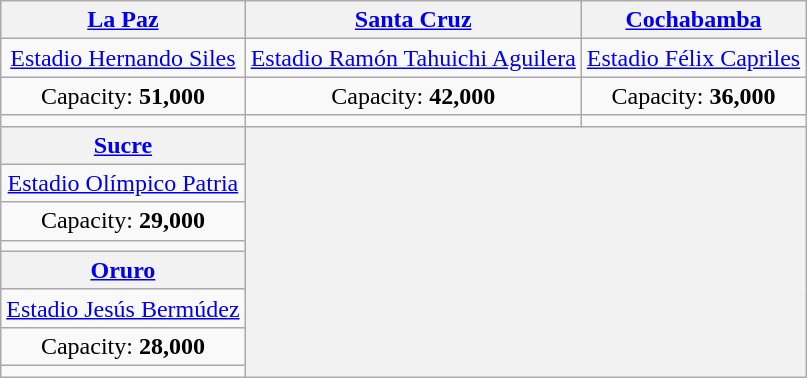<table class=wikitable style="text-align:center">
<tr>
<th><a href='#'>La Paz</a></th>
<th><a href='#'>Santa Cruz</a></th>
<th><a href='#'>Cochabamba</a></th>
</tr>
<tr>
<td><a href='#'>Estadio Hernando Siles</a></td>
<td><a href='#'>Estadio Ramón Tahuichi Aguilera</a></td>
<td><a href='#'>Estadio Félix Capriles</a></td>
</tr>
<tr>
<td>Capacity: <strong>51,000</strong></td>
<td>Capacity: <strong>42,000</strong></td>
<td>Capacity: <strong>36,000</strong></td>
</tr>
<tr>
<td></td>
<td></td>
<td></td>
</tr>
<tr>
<th><a href='#'>Sucre</a></th>
<th colspan="2" rowspan="8"></th>
</tr>
<tr>
<td><a href='#'>Estadio Olímpico Patria</a></td>
</tr>
<tr>
<td>Capacity: <strong>29,000</strong></td>
</tr>
<tr>
<td></td>
</tr>
<tr>
<th><a href='#'>Oruro</a></th>
</tr>
<tr>
<td><a href='#'>Estadio Jesús Bermúdez</a></td>
</tr>
<tr>
<td>Capacity: <strong>28,000</strong></td>
</tr>
<tr>
<td></td>
</tr>
</table>
